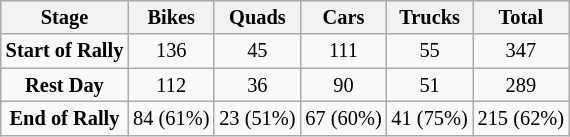<table class="wikitable" style="font-size:85%; text-align:center">
<tr>
<th>Stage</th>
<th>Bikes</th>
<th>Quads</th>
<th>Cars</th>
<th>Trucks</th>
<th>Total</th>
</tr>
<tr>
<td><strong>Start of Rally</strong></td>
<td>136</td>
<td>45</td>
<td>111</td>
<td>55</td>
<td>347</td>
</tr>
<tr>
<td><strong>Rest Day</strong></td>
<td>112</td>
<td>36</td>
<td>90</td>
<td>51</td>
<td>289</td>
</tr>
<tr>
<td><strong>End of Rally</strong></td>
<td>84 (61%)</td>
<td>23 (51%)</td>
<td>67 (60%)</td>
<td>41 (75%)</td>
<td>215 (62%)</td>
</tr>
</table>
